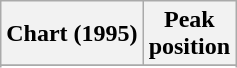<table class="wikitable sortable plainrowheaders" style="text-align:center">
<tr>
<th>Chart (1995)</th>
<th>Peak<br>position</th>
</tr>
<tr>
</tr>
<tr>
</tr>
<tr>
</tr>
<tr>
</tr>
</table>
